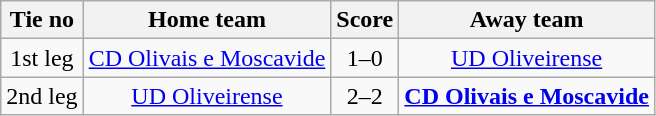<table class="wikitable" style="text-align:center">
<tr>
<th style= width="60px">Tie no</th>
<th style= width="150px">Home team</th>
<th style= width="60px">Score</th>
<th style= width="150px">Away team</th>
</tr>
<tr>
<td>1st leg</td>
<td><a href='#'>CD Olivais e Moscavide</a></td>
<td>1–0</td>
<td><a href='#'>UD Oliveirense</a></td>
</tr>
<tr>
<td>2nd leg</td>
<td><a href='#'>UD Oliveirense</a></td>
<td>2–2</td>
<td><strong><a href='#'>CD Olivais e Moscavide</a></strong></td>
</tr>
</table>
